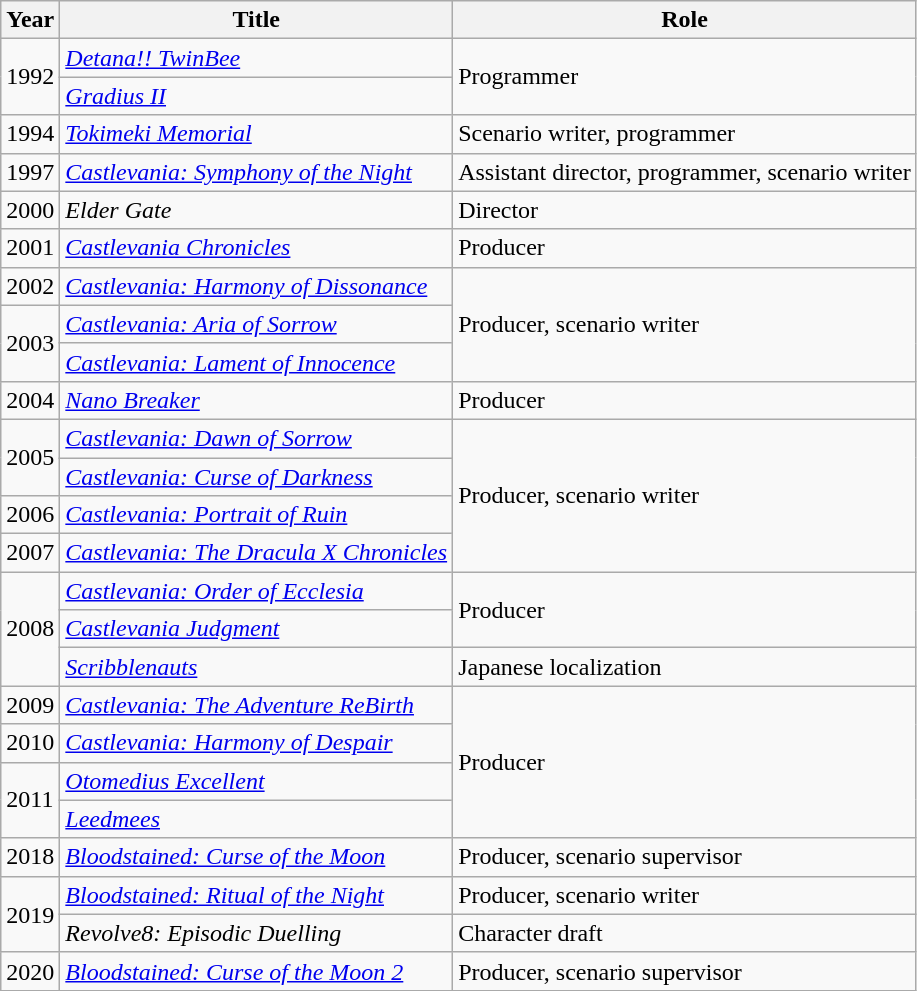<table class="wikitable sortable">
<tr>
<th>Year</th>
<th>Title</th>
<th>Role</th>
</tr>
<tr>
<td rowspan="2">1992</td>
<td><em><a href='#'>Detana!! TwinBee</a></em></td>
<td rowspan="2">Programmer</td>
</tr>
<tr>
<td><em><a href='#'>Gradius II</a></em></td>
</tr>
<tr>
<td>1994</td>
<td><em><a href='#'>Tokimeki Memorial</a></em></td>
<td>Scenario writer, programmer</td>
</tr>
<tr>
<td>1997</td>
<td><em><a href='#'>Castlevania: Symphony of the Night</a></em></td>
<td>Assistant director, programmer, scenario writer</td>
</tr>
<tr>
<td>2000</td>
<td><em>Elder Gate</em></td>
<td>Director</td>
</tr>
<tr>
<td>2001</td>
<td><em><a href='#'>Castlevania Chronicles</a></em></td>
<td>Producer</td>
</tr>
<tr>
<td>2002</td>
<td><em><a href='#'>Castlevania: Harmony of Dissonance</a></em></td>
<td rowspan="3">Producer, scenario writer</td>
</tr>
<tr>
<td rowspan="2">2003</td>
<td><em><a href='#'>Castlevania: Aria of Sorrow</a></em></td>
</tr>
<tr>
<td><em><a href='#'>Castlevania: Lament of Innocence</a></em></td>
</tr>
<tr>
<td>2004</td>
<td><em><a href='#'>Nano Breaker</a></em></td>
<td>Producer</td>
</tr>
<tr>
<td rowspan="2">2005</td>
<td><em><a href='#'>Castlevania: Dawn of Sorrow</a></em></td>
<td rowspan="4">Producer, scenario writer</td>
</tr>
<tr>
<td><em><a href='#'>Castlevania: Curse of Darkness</a></em></td>
</tr>
<tr>
<td>2006</td>
<td><em><a href='#'>Castlevania: Portrait of Ruin</a></em></td>
</tr>
<tr>
<td>2007</td>
<td><em><a href='#'>Castlevania: The Dracula X Chronicles</a></em></td>
</tr>
<tr>
<td rowspan="3">2008</td>
<td><em><a href='#'>Castlevania: Order of Ecclesia</a></em></td>
<td rowspan="2">Producer</td>
</tr>
<tr>
<td><em><a href='#'>Castlevania Judgment</a></em></td>
</tr>
<tr>
<td><em><a href='#'>Scribblenauts</a></em></td>
<td>Japanese localization</td>
</tr>
<tr>
<td>2009</td>
<td><em><a href='#'>Castlevania: The Adventure ReBirth</a></em></td>
<td rowspan="4">Producer</td>
</tr>
<tr>
<td>2010</td>
<td><em><a href='#'>Castlevania: Harmony of Despair</a></em></td>
</tr>
<tr>
<td rowspan="2">2011</td>
<td><em><a href='#'>Otomedius Excellent</a></em></td>
</tr>
<tr>
<td><em><a href='#'>Leedmees</a></em></td>
</tr>
<tr>
<td>2018</td>
<td><em><a href='#'>Bloodstained: Curse of the Moon</a></em></td>
<td>Producer, scenario supervisor</td>
</tr>
<tr>
<td rowspan="2">2019</td>
<td><em><a href='#'>Bloodstained: Ritual of the Night</a></em></td>
<td>Producer, scenario writer</td>
</tr>
<tr>
<td><em>Revolve8: Episodic Duelling</em></td>
<td>Character draft</td>
</tr>
<tr>
<td>2020</td>
<td><em><a href='#'>Bloodstained: Curse of the Moon 2</a></em></td>
<td>Producer, scenario supervisor</td>
</tr>
</table>
